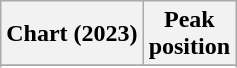<table class="wikitable sortable plainrowheaders" style="text-align:center">
<tr>
<th scope="col">Chart (2023)</th>
<th scope="col">Peak<br>position</th>
</tr>
<tr>
</tr>
<tr>
</tr>
<tr>
</tr>
</table>
